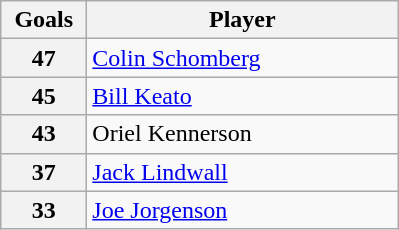<table class="wikitable" style="text-align:left;">
<tr>
<th width=50>Goals</th>
<th width=200>Player</th>
</tr>
<tr>
<th>47</th>
<td> <a href='#'>Colin Schomberg</a></td>
</tr>
<tr>
<th>45</th>
<td> <a href='#'>Bill Keato</a></td>
</tr>
<tr>
<th>43</th>
<td> Oriel Kennerson</td>
</tr>
<tr>
<th>37</th>
<td> <a href='#'>Jack Lindwall</a></td>
</tr>
<tr>
<th>33</th>
<td> <a href='#'>Joe Jorgenson</a></td>
</tr>
</table>
